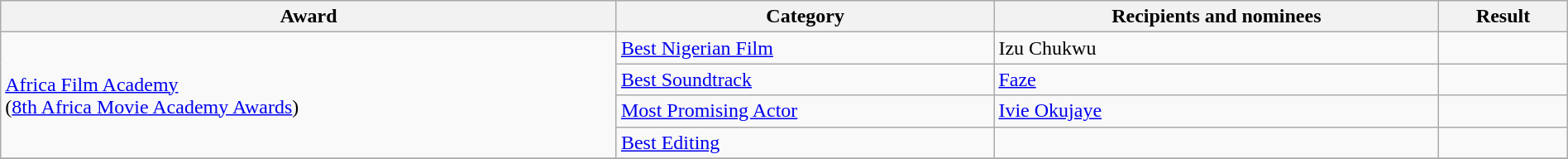<table class="wikitable sortable" style="width:100%">
<tr>
<th>Award</th>
<th>Category</th>
<th>Recipients and nominees</th>
<th>Result</th>
</tr>
<tr>
<td rowspan=4><a href='#'>Africa Film Academy</a> <br> (<a href='#'>8th Africa Movie Academy Awards</a>)</td>
<td><a href='#'>Best Nigerian Film</a></td>
<td>Izu Chukwu</td>
<td></td>
</tr>
<tr>
<td><a href='#'>Best Soundtrack</a></td>
<td><a href='#'>Faze</a></td>
<td></td>
</tr>
<tr>
<td><a href='#'>Most Promising Actor</a></td>
<td><a href='#'>Ivie Okujaye</a></td>
<td></td>
</tr>
<tr>
<td><a href='#'>Best Editing</a></td>
<td></td>
<td></td>
</tr>
<tr>
</tr>
</table>
